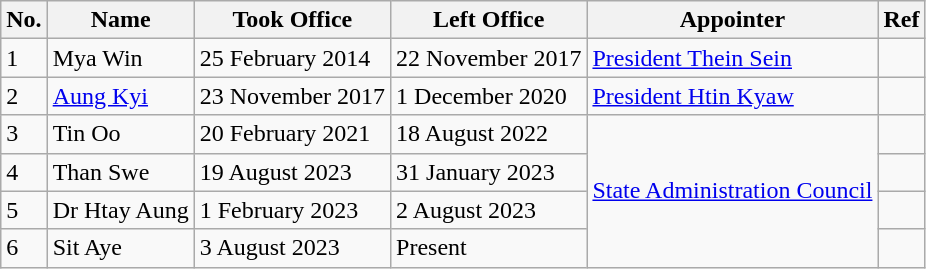<table class="wikitable">
<tr>
<th>No.</th>
<th>Name</th>
<th>Took Office</th>
<th>Left Office</th>
<th>Appointer</th>
<th>Ref</th>
</tr>
<tr>
<td>1</td>
<td>Mya Win</td>
<td>25 February 2014</td>
<td>22 November 2017</td>
<td><a href='#'>President Thein Sein</a></td>
<td></td>
</tr>
<tr>
<td>2</td>
<td><a href='#'>Aung Kyi</a></td>
<td>23 November 2017</td>
<td>1 December 2020</td>
<td><a href='#'>President Htin Kyaw</a></td>
<td></td>
</tr>
<tr>
<td>3</td>
<td>Tin Oo</td>
<td>20 February 2021</td>
<td>18 August 2022</td>
<td rowspan="4"><a href='#'>State Administration Council</a></td>
<td></td>
</tr>
<tr>
<td>4</td>
<td>Than Swe</td>
<td>19 August 2023</td>
<td>31 January 2023</td>
<td></td>
</tr>
<tr>
<td>5</td>
<td>Dr Htay Aung</td>
<td>1 February 2023</td>
<td>2 August 2023</td>
<td></td>
</tr>
<tr>
<td>6</td>
<td>Sit Aye</td>
<td>3 August 2023</td>
<td>Present</td>
<td></td>
</tr>
</table>
